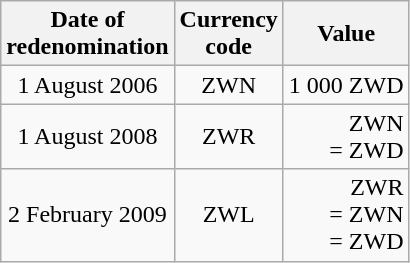<table class="wikitable floatright" style="text-align:center;">
<tr>
<th>Date of<br>redenomination</th>
<th>Currency<br>code</th>
<th>Value</th>
</tr>
<tr>
<td>1 August 2006</td>
<td>ZWN</td>
<td style="text-align:right;">1 000 ZWD</td>
</tr>
<tr>
<td>1 August 2008</td>
<td>ZWR</td>
<td style="text-align:right;"> ZWN <br> =  ZWD</td>
</tr>
<tr>
<td>2 February 2009</td>
<td>ZWL</td>
<td style="text-align:right;"> ZWR <br> =  ZWN <br> =  ZWD</td>
</tr>
</table>
